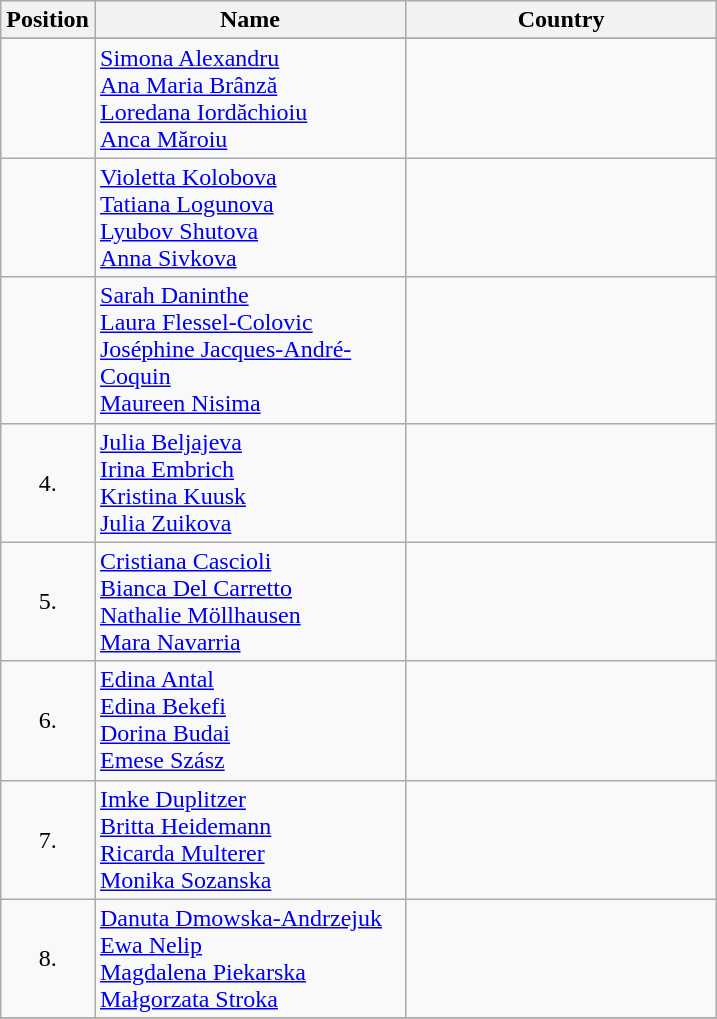<table class="wikitable">
<tr>
<th width="20">Position</th>
<th width="200">Name</th>
<th width="200">Country</th>
</tr>
<tr>
</tr>
<tr>
<td align="center"></td>
<td><a href='#'>Simona Alexandru</a><br><a href='#'>Ana Maria Brânză</a><br><a href='#'>Loredana Iordăchioiu</a><br><a href='#'>Anca Măroiu</a></td>
<td></td>
</tr>
<tr>
<td align="center"></td>
<td><a href='#'>Violetta Kolobova</a><br><a href='#'>Tatiana Logunova</a><br><a href='#'>Lyubov Shutova</a><br><a href='#'>Anna Sivkova</a></td>
<td></td>
</tr>
<tr>
<td align="center"></td>
<td><a href='#'>Sarah Daninthe</a><br><a href='#'>Laura Flessel-Colovic</a><br><a href='#'>Joséphine Jacques-André-Coquin</a><br><a href='#'>Maureen Nisima</a></td>
<td></td>
</tr>
<tr>
<td align="center">4.</td>
<td><a href='#'>Julia Beljajeva</a><br><a href='#'>Irina Embrich</a><br><a href='#'>Kristina Kuusk</a><br><a href='#'>Julia Zuikova</a></td>
<td></td>
</tr>
<tr>
<td align="center">5.</td>
<td><a href='#'>Cristiana Cascioli</a><br><a href='#'>Bianca Del Carretto</a><br><a href='#'>Nathalie Möllhausen</a><br><a href='#'>Mara Navarria</a></td>
<td></td>
</tr>
<tr>
<td align="center">6.</td>
<td><a href='#'>Edina Antal</a><br><a href='#'>Edina Bekefi</a><br><a href='#'>Dorina Budai</a><br><a href='#'>Emese Szász</a></td>
<td></td>
</tr>
<tr>
<td align="center">7.</td>
<td><a href='#'>Imke Duplitzer</a><br><a href='#'>Britta Heidemann</a><br><a href='#'>Ricarda Multerer</a><br><a href='#'>Monika Sozanska</a></td>
<td></td>
</tr>
<tr>
<td align="center">8.</td>
<td><a href='#'>Danuta Dmowska-Andrzejuk</a><br><a href='#'>Ewa Nelip</a><br><a href='#'>Magdalena Piekarska</a><br><a href='#'>Małgorzata Stroka</a></td>
<td></td>
</tr>
<tr>
</tr>
</table>
